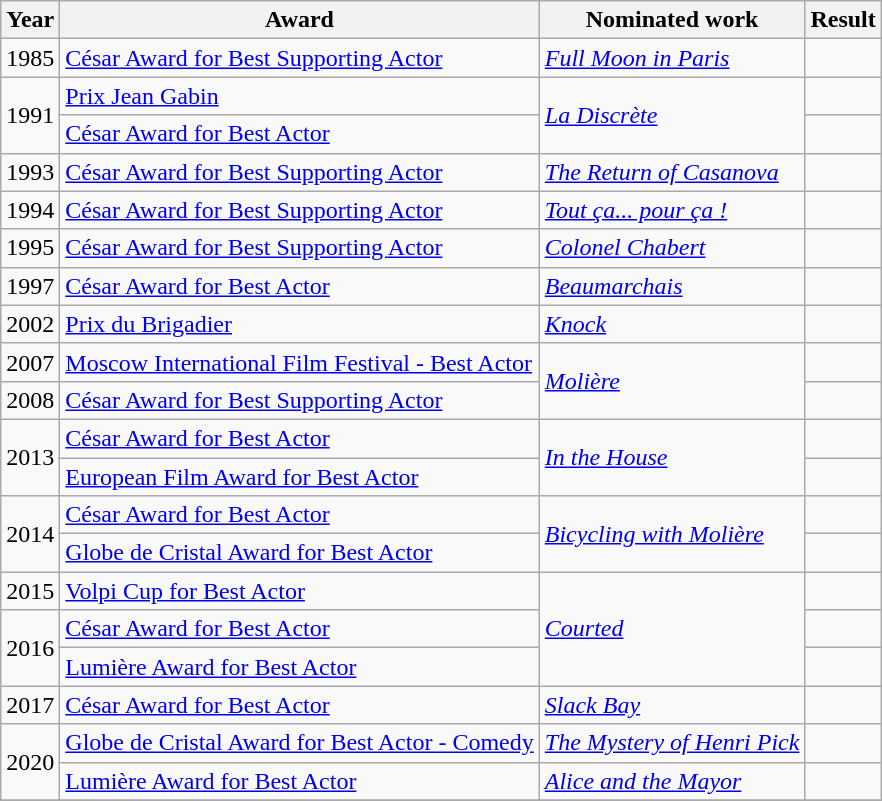<table class = "wikitable">
<tr>
<th>Year</th>
<th>Award</th>
<th>Nominated work</th>
<th>Result</th>
</tr>
<tr>
<td>1985</td>
<td><a href='#'>César Award for Best Supporting Actor</a></td>
<td><em><a href='#'>Full Moon in Paris</a></em></td>
<td></td>
</tr>
<tr>
<td rowspan=2>1991</td>
<td><a href='#'>Prix Jean Gabin</a></td>
<td rowspan=2><em><a href='#'>La Discrète</a></em></td>
<td></td>
</tr>
<tr>
<td><a href='#'>César Award for Best Actor</a></td>
<td></td>
</tr>
<tr>
<td>1993</td>
<td><a href='#'>César Award for Best Supporting Actor</a></td>
<td><em><a href='#'>The Return of Casanova</a></em></td>
<td></td>
</tr>
<tr>
<td>1994</td>
<td><a href='#'>César Award for Best Supporting Actor</a></td>
<td><em><a href='#'>Tout ça... pour ça !</a></em></td>
<td></td>
</tr>
<tr>
<td>1995</td>
<td><a href='#'>César Award for Best Supporting Actor</a></td>
<td><em><a href='#'>Colonel Chabert</a></em></td>
<td></td>
</tr>
<tr>
<td>1997</td>
<td><a href='#'>César Award for Best Actor</a></td>
<td><em><a href='#'>Beaumarchais</a></em></td>
<td></td>
</tr>
<tr>
<td>2002</td>
<td><a href='#'>Prix du Brigadier</a></td>
<td><em><a href='#'>Knock</a></em></td>
<td></td>
</tr>
<tr>
<td>2007</td>
<td><a href='#'>Moscow International Film Festival - Best Actor</a></td>
<td rowspan=2><em><a href='#'>Molière</a></em></td>
<td></td>
</tr>
<tr>
<td>2008</td>
<td><a href='#'>César Award for Best Supporting Actor</a></td>
<td></td>
</tr>
<tr>
<td rowspan=2>2013</td>
<td><a href='#'>César Award for Best Actor</a></td>
<td rowspan=2><em><a href='#'>In the House</a></em></td>
<td></td>
</tr>
<tr>
<td><a href='#'>European Film Award for Best Actor</a></td>
<td></td>
</tr>
<tr>
<td rowspan=2>2014</td>
<td><a href='#'>César Award for Best Actor</a></td>
<td rowspan=2><em><a href='#'>Bicycling with Molière</a></em></td>
<td></td>
</tr>
<tr>
<td><a href='#'>Globe de Cristal Award for Best Actor</a></td>
<td></td>
</tr>
<tr>
<td>2015</td>
<td><a href='#'>Volpi Cup for Best Actor</a></td>
<td rowspan=3><em><a href='#'>Courted</a></em></td>
<td></td>
</tr>
<tr>
<td rowspan=2>2016</td>
<td><a href='#'>César Award for Best Actor</a></td>
<td></td>
</tr>
<tr>
<td><a href='#'>Lumière Award for Best Actor</a></td>
<td></td>
</tr>
<tr>
<td>2017</td>
<td><a href='#'>César Award for Best Actor</a></td>
<td><em><a href='#'>Slack Bay</a></em></td>
<td></td>
</tr>
<tr>
<td rowspan=2>2020</td>
<td><a href='#'>Globe de Cristal Award for Best Actor - Comedy</a></td>
<td><em><a href='#'>The Mystery of Henri Pick</a></em></td>
<td></td>
</tr>
<tr>
<td><a href='#'>Lumière Award for Best Actor</a></td>
<td><em><a href='#'>Alice and the Mayor</a></em></td>
<td></td>
</tr>
<tr>
</tr>
</table>
